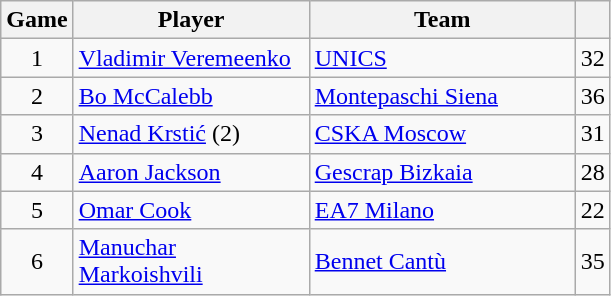<table class="wikitable sortable" style="text-align: center;">
<tr>
<th style="text-align:center;">Game</th>
<th style="text-align:center; width:150px;">Player</th>
<th style="text-align:center; width:170px;">Team</th>
<th style="text-align:center;"></th>
</tr>
<tr>
<td>1</td>
<td align="left"> <a href='#'>Vladimir Veremeenko</a></td>
<td align="left"> <a href='#'>UNICS</a></td>
<td>32</td>
</tr>
<tr>
<td>2</td>
<td align="left"> <a href='#'>Bo McCalebb</a></td>
<td align="left"> <a href='#'>Montepaschi Siena</a></td>
<td>36</td>
</tr>
<tr>
<td>3</td>
<td align="left"> <a href='#'>Nenad Krstić</a> (2)</td>
<td align="left"> <a href='#'>CSKA Moscow</a></td>
<td>31</td>
</tr>
<tr>
<td>4</td>
<td align="left"> <a href='#'>Aaron Jackson</a></td>
<td align="left"> <a href='#'>Gescrap Bizkaia</a></td>
<td>28</td>
</tr>
<tr>
<td>5</td>
<td align="left"> <a href='#'>Omar Cook</a></td>
<td align="left"> <a href='#'>EA7 Milano</a></td>
<td>22</td>
</tr>
<tr>
<td>6</td>
<td align="left"> <a href='#'>Manuchar Markoishvili</a></td>
<td align="left"> <a href='#'>Bennet Cantù</a></td>
<td>35</td>
</tr>
</table>
